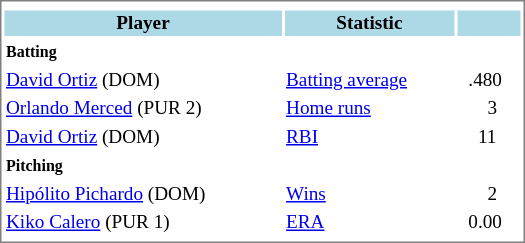<table cellpadding="1" width="350px" style="font-size: 80%; border: 1px solid gray;">
<tr align="center" style="font-size: larger;">
<td colspan=6></td>
</tr>
<tr>
<th style="background:lightblue;">Player</th>
<th style="background:lightblue;">Statistic</th>
<th style="background:lightblue;"></th>
</tr>
<tr>
<td><small><strong>Batting</strong></small></td>
</tr>
<tr>
<td><a href='#'>David Ortiz</a> (DOM)</td>
<td><a href='#'>Batting average</a></td>
<td>  .480</td>
</tr>
<tr>
<td><a href='#'>Orlando Merced</a> (PUR 2)</td>
<td><a href='#'>Home runs</a></td>
<td>      3</td>
</tr>
<tr>
<td><a href='#'>David Ortiz</a> (DOM)</td>
<td><a href='#'>RBI</a></td>
<td>    11</td>
</tr>
<tr>
<td><small><strong>Pitching</strong></small></td>
</tr>
<tr>
<td><a href='#'>Hipólito Pichardo</a> (DOM)</td>
<td><a href='#'>Wins</a></td>
<td>      2</td>
</tr>
<tr>
<td><a href='#'>Kiko Calero</a> (PUR 1)</td>
<td><a href='#'>ERA</a></td>
<td>  0.00</td>
</tr>
<tr>
</tr>
</table>
